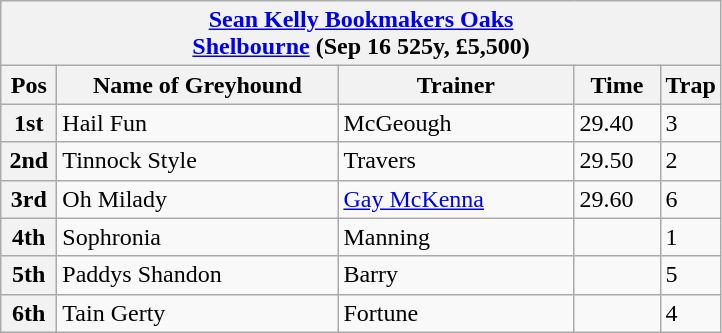<table class="wikitable">
<tr>
<th colspan="6"><a href='#'>Sean Kelly Bookmakers Oaks</a><br> <a href='#'>Shelbourne</a> (Sep 16 525y, £5,500)</th>
</tr>
<tr>
<th width=30>Pos</th>
<th width=180>Name of Greyhound</th>
<th width=150>Trainer</th>
<th width=50>Time</th>
<th width=30>Trap</th>
</tr>
<tr>
<th>1st</th>
<td>Hail Fun </td>
<td>McGeough</td>
<td>29.40</td>
<td>3</td>
</tr>
<tr>
<th>2nd</th>
<td>Tinnock Style</td>
<td>Travers</td>
<td>29.50</td>
<td>2</td>
</tr>
<tr>
<th>3rd</th>
<td>Oh Milady</td>
<td><a href='#'>Gay McKenna</a></td>
<td>29.60</td>
<td>6</td>
</tr>
<tr>
<th>4th</th>
<td>Sophronia</td>
<td>Manning</td>
<td></td>
<td>1</td>
</tr>
<tr>
<th>5th</th>
<td>Paddys Shandon</td>
<td>Barry</td>
<td></td>
<td>5</td>
</tr>
<tr>
<th>6th</th>
<td>Tain Gerty</td>
<td>Fortune</td>
<td></td>
<td>4</td>
</tr>
</table>
